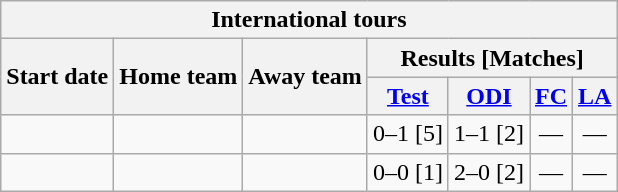<table class="wikitable">
<tr>
<th colspan="7">International tours</th>
</tr>
<tr>
<th rowspan="2">Start date</th>
<th rowspan="2">Home team</th>
<th rowspan="2">Away team</th>
<th colspan="4">Results [Matches]</th>
</tr>
<tr>
<th><a href='#'>Test</a></th>
<th><a href='#'>ODI</a></th>
<th><a href='#'>FC</a></th>
<th><a href='#'>LA</a></th>
</tr>
<tr>
<td><a href='#'></a></td>
<td></td>
<td></td>
<td>0–1 [5]</td>
<td>1–1 [2]</td>
<td ; style="text-align:center">—</td>
<td ; style="text-align:center">—</td>
</tr>
<tr>
<td><a href='#'></a></td>
<td></td>
<td></td>
<td>0–0 [1]</td>
<td>2–0 [2]</td>
<td ; style="text-align:center">—</td>
<td ; style="text-align:center">—</td>
</tr>
</table>
